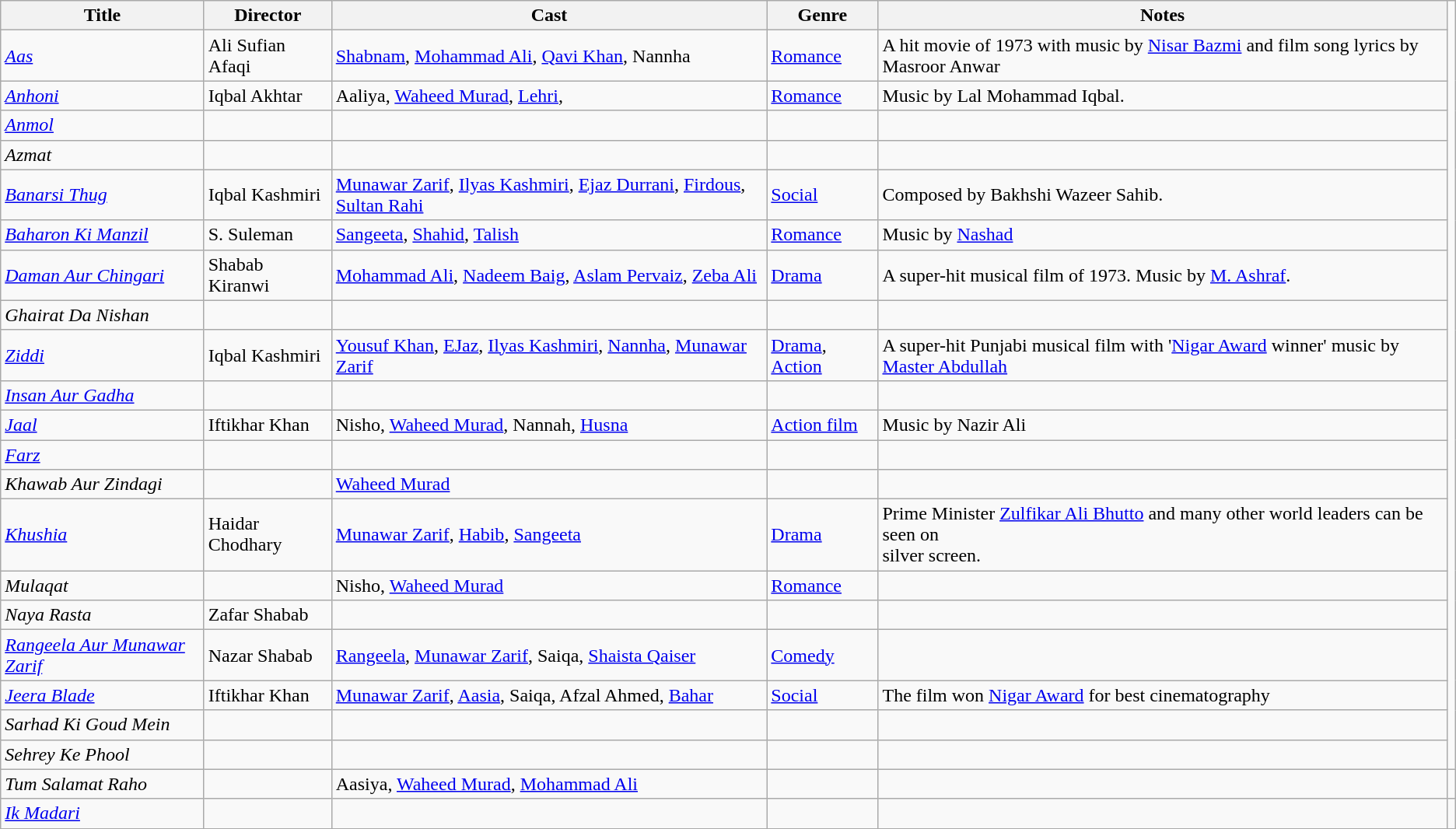<table class="wikitable">
<tr>
<th>Title</th>
<th>Director</th>
<th>Cast</th>
<th>Genre</th>
<th>Notes</th>
</tr>
<tr>
<td><em><a href='#'>Aas</a></em></td>
<td>Ali Sufian Afaqi</td>
<td><a href='#'>Shabnam</a>, <a href='#'>Mohammad Ali</a>, <a href='#'>Qavi Khan</a>, Nannha</td>
<td><a href='#'>Romance</a></td>
<td>A hit movie of 1973 with music by <a href='#'>Nisar Bazmi</a> and film song lyrics by Masroor Anwar</td>
</tr>
<tr>
<td><em><a href='#'>Anhoni</a></em></td>
<td>Iqbal Akhtar</td>
<td>Aaliya, <a href='#'>Waheed Murad</a>, <a href='#'>Lehri</a>,</td>
<td><a href='#'>Romance</a></td>
<td>Music by Lal Mohammad Iqbal.</td>
</tr>
<tr>
<td><em><a href='#'>Anmol</a></em></td>
<td></td>
<td></td>
<td></td>
<td></td>
</tr>
<tr>
<td><em>Azmat</em></td>
<td></td>
<td></td>
<td></td>
<td></td>
</tr>
<tr>
<td><em><a href='#'>Banarsi Thug</a></em></td>
<td>Iqbal Kashmiri</td>
<td><a href='#'>Munawar Zarif</a>, <a href='#'>Ilyas Kashmiri</a>, <a href='#'>Ejaz Durrani</a>, <a href='#'>Firdous</a>, <a href='#'>Sultan Rahi</a></td>
<td><a href='#'>Social</a></td>
<td>Composed by Bakhshi Wazeer Sahib.</td>
</tr>
<tr>
<td><em><a href='#'>Baharon Ki Manzil</a></em></td>
<td>S. Suleman</td>
<td><a href='#'>Sangeeta</a>, <a href='#'>Shahid</a>, <a href='#'>Talish</a></td>
<td><a href='#'>Romance</a></td>
<td>Music by <a href='#'>Nashad</a></td>
</tr>
<tr>
<td><em><a href='#'>Daman Aur Chingari</a></em></td>
<td>Shabab Kiranwi</td>
<td><a href='#'>Mohammad Ali</a>, <a href='#'>Nadeem Baig</a>, <a href='#'>Aslam Pervaiz</a>, <a href='#'>Zeba Ali</a></td>
<td><a href='#'>Drama</a></td>
<td>A super-hit musical film of 1973. Music by <a href='#'>M. Ashraf</a>.</td>
</tr>
<tr>
<td><em>Ghairat Da Nishan</em></td>
<td></td>
<td></td>
<td></td>
<td></td>
</tr>
<tr>
<td><em><a href='#'>Ziddi</a></em></td>
<td>Iqbal Kashmiri</td>
<td><a href='#'>Yousuf Khan</a>, <a href='#'>EJaz</a>, <a href='#'>Ilyas Kashmiri</a>, <a href='#'>Nannha</a>, <a href='#'>Munawar Zarif</a></td>
<td><a href='#'>Drama</a>, <a href='#'>Action</a></td>
<td>A super-hit Punjabi musical film with '<a href='#'>Nigar Award</a> winner' music by <a href='#'>Master Abdullah</a></td>
</tr>
<tr>
<td><em><a href='#'>Insan Aur Gadha</a></em></td>
<td></td>
<td></td>
<td></td>
<td></td>
</tr>
<tr>
<td><em><a href='#'>Jaal</a></em></td>
<td>Iftikhar Khan</td>
<td>Nisho, <a href='#'>Waheed Murad</a>, Nannah, <a href='#'>Husna</a></td>
<td><a href='#'>Action film</a></td>
<td>Music by Nazir Ali</td>
</tr>
<tr>
<td><em><a href='#'>Farz</a></em></td>
<td></td>
<td></td>
<td></td>
<td></td>
</tr>
<tr>
<td><em>Khawab Aur Zindagi</em></td>
<td></td>
<td><a href='#'>Waheed Murad</a></td>
<td></td>
<td></td>
</tr>
<tr>
<td><em><a href='#'>Khushia</a></em></td>
<td>Haidar Chodhary</td>
<td><a href='#'>Munawar Zarif</a>, <a href='#'>Habib</a>, <a href='#'>Sangeeta</a></td>
<td><a href='#'>Drama</a></td>
<td>Prime Minister <a href='#'>Zulfikar Ali Bhutto</a> and many other world leaders can be seen on<br>silver screen.</td>
</tr>
<tr>
<td><em>Mulaqat</em></td>
<td></td>
<td>Nisho, <a href='#'>Waheed Murad</a></td>
<td><a href='#'>Romance</a></td>
<td></td>
</tr>
<tr>
<td><em>Naya Rasta</em></td>
<td>Zafar Shabab</td>
<td></td>
<td></td>
<td></td>
</tr>
<tr>
<td><em><a href='#'>Rangeela Aur Munawar Zarif</a></em></td>
<td>Nazar Shabab</td>
<td><a href='#'>Rangeela</a>, <a href='#'>Munawar Zarif</a>, Saiqa, <a href='#'>Shaista Qaiser</a></td>
<td><a href='#'>Comedy</a></td>
<td></td>
</tr>
<tr>
<td><em><a href='#'>Jeera Blade</a></em></td>
<td>Iftikhar Khan</td>
<td><a href='#'>Munawar Zarif</a>, <a href='#'>Aasia</a>, Saiqa, Afzal Ahmed, <a href='#'>Bahar</a></td>
<td><a href='#'>Social</a></td>
<td>The film won <a href='#'>Nigar Award</a> for best cinematography</td>
</tr>
<tr>
<td><em>Sarhad Ki Goud Mein</em></td>
<td></td>
<td></td>
<td></td>
<td></td>
</tr>
<tr>
<td><em>Sehrey Ke Phool</em></td>
<td></td>
<td></td>
<td></td>
<td></td>
</tr>
<tr>
<td><em>Tum Salamat Raho</em></td>
<td></td>
<td>Aasiya, <a href='#'>Waheed Murad</a>, <a href='#'>Mohammad Ali</a></td>
<td></td>
<td></td>
<td></td>
</tr>
<tr>
<td><em><a href='#'>Ik Madari</a></em></td>
<td></td>
<td></td>
<td></td>
<td></td>
</tr>
<tr>
</tr>
</table>
